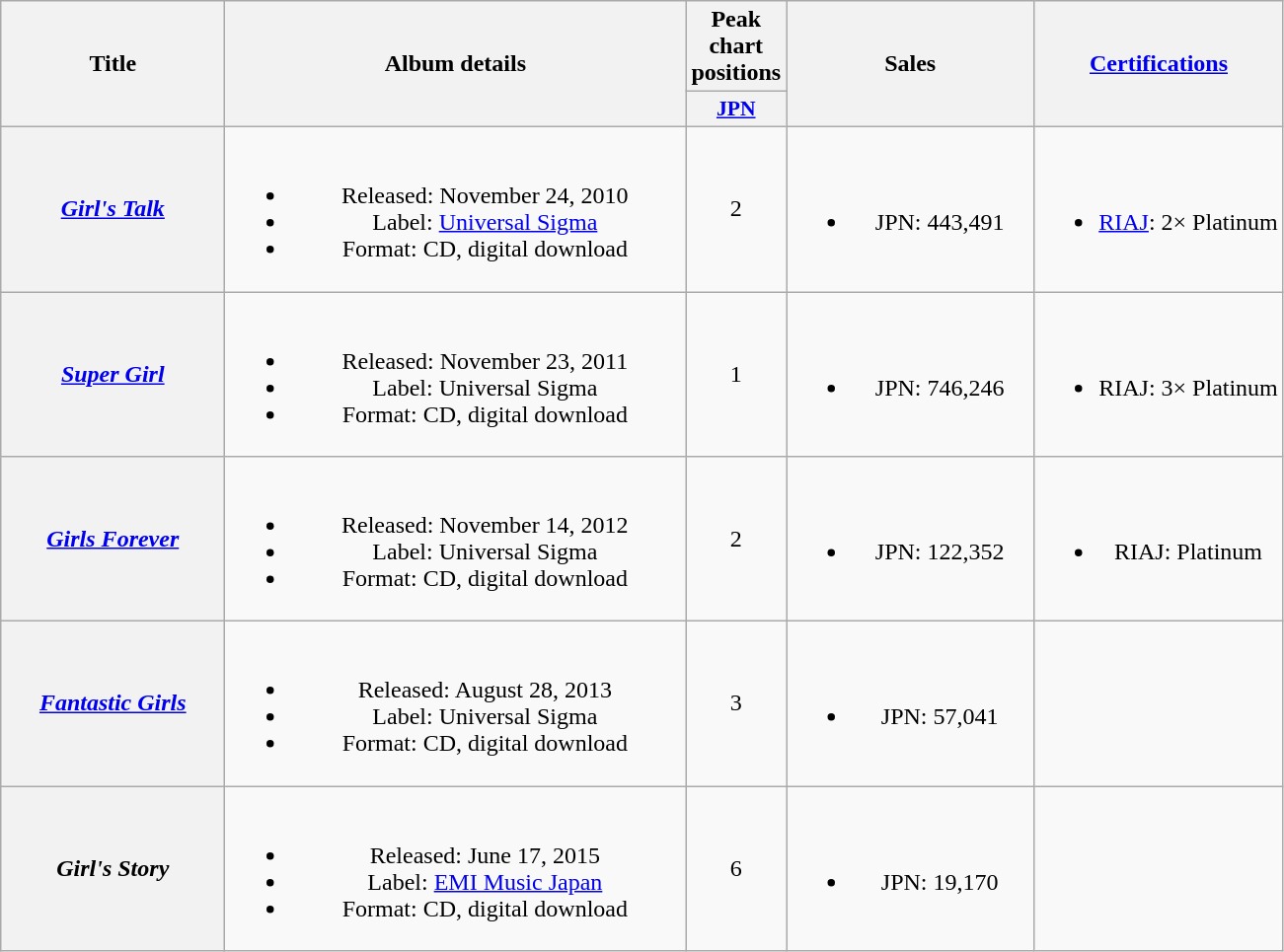<table class="wikitable plainrowheaders" style="text-align:center;">
<tr>
<th rowspan="2" scope="col" style="width:9em;">Title</th>
<th rowspan="2" scope="col" style="width:19em;">Album details</th>
<th>Peak chart positions</th>
<th rowspan="2" scope="col" style="width:10em;">Sales</th>
<th rowspan="2" scope="col"><a href='#'>Certifications</a></th>
</tr>
<tr>
<th scope="col" style="width:3em;font-size:90%;"><a href='#'>JPN</a><br></th>
</tr>
<tr>
<th scope="row"><em><a href='#'>Girl's Talk</a></em></th>
<td><br><ul><li>Released: November 24, 2010</li><li>Label: <a href='#'>Universal Sigma</a></li><li>Format: CD, digital download</li></ul></td>
<td>2</td>
<td><br><ul><li>JPN: 443,491</li></ul></td>
<td><br><ul><li><a href='#'>RIAJ</a>: 2× Platinum </li></ul></td>
</tr>
<tr>
<th scope="row"><em><a href='#'>Super Girl</a></em></th>
<td><br><ul><li>Released: November 23, 2011</li><li>Label: Universal Sigma</li><li>Format: CD, digital download</li></ul></td>
<td>1</td>
<td><br><ul><li>JPN: 746,246</li></ul></td>
<td><br><ul><li>RIAJ: 3× Platinum</li></ul></td>
</tr>
<tr>
<th scope="row"><em><a href='#'>Girls Forever</a></em></th>
<td><br><ul><li>Released: November 14, 2012</li><li>Label: Universal Sigma</li><li>Format: CD, digital download</li></ul></td>
<td>2</td>
<td><br><ul><li>JPN: 122,352</li></ul></td>
<td><br><ul><li>RIAJ: Platinum</li></ul></td>
</tr>
<tr>
<th scope="row"><em><a href='#'>Fantastic Girls</a></em></th>
<td><br><ul><li>Released: August 28, 2013</li><li>Label: Universal Sigma</li><li>Format: CD, digital download</li></ul></td>
<td>3</td>
<td><br><ul><li>JPN: 57,041</li></ul></td>
<td></td>
</tr>
<tr>
<th scope="row"><em>Girl's Story</em></th>
<td><br><ul><li>Released: June 17, 2015</li><li>Label: <a href='#'>EMI Music Japan</a></li><li>Format: CD, digital download</li></ul></td>
<td>6</td>
<td><br><ul><li>JPN: 19,170</li></ul></td>
<td></td>
</tr>
</table>
